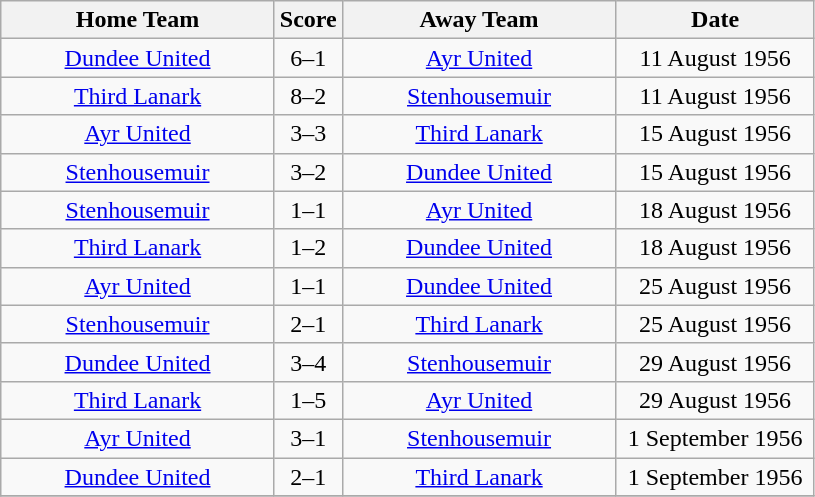<table class="wikitable" style="text-align:center;">
<tr>
<th width=175>Home Team</th>
<th width=20>Score</th>
<th width=175>Away Team</th>
<th width= 125>Date</th>
</tr>
<tr>
<td><a href='#'>Dundee United</a></td>
<td>6–1</td>
<td><a href='#'>Ayr United</a></td>
<td>11 August 1956</td>
</tr>
<tr>
<td><a href='#'>Third Lanark</a></td>
<td>8–2</td>
<td><a href='#'>Stenhousemuir</a></td>
<td>11 August 1956</td>
</tr>
<tr>
<td><a href='#'>Ayr United</a></td>
<td>3–3</td>
<td><a href='#'>Third Lanark</a></td>
<td>15 August 1956</td>
</tr>
<tr>
<td><a href='#'>Stenhousemuir</a></td>
<td>3–2</td>
<td><a href='#'>Dundee United</a></td>
<td>15 August 1956</td>
</tr>
<tr>
<td><a href='#'>Stenhousemuir</a></td>
<td>1–1</td>
<td><a href='#'>Ayr United</a></td>
<td>18 August 1956</td>
</tr>
<tr>
<td><a href='#'>Third Lanark</a></td>
<td>1–2</td>
<td><a href='#'>Dundee United</a></td>
<td>18 August 1956</td>
</tr>
<tr>
<td><a href='#'>Ayr United</a></td>
<td>1–1</td>
<td><a href='#'>Dundee United</a></td>
<td>25 August 1956</td>
</tr>
<tr>
<td><a href='#'>Stenhousemuir</a></td>
<td>2–1</td>
<td><a href='#'>Third Lanark</a></td>
<td>25 August 1956</td>
</tr>
<tr>
<td><a href='#'>Dundee United</a></td>
<td>3–4</td>
<td><a href='#'>Stenhousemuir</a></td>
<td>29 August 1956</td>
</tr>
<tr>
<td><a href='#'>Third Lanark</a></td>
<td>1–5</td>
<td><a href='#'>Ayr United</a></td>
<td>29 August 1956</td>
</tr>
<tr>
<td><a href='#'>Ayr United</a></td>
<td>3–1</td>
<td><a href='#'>Stenhousemuir</a></td>
<td>1 September 1956</td>
</tr>
<tr>
<td><a href='#'>Dundee United</a></td>
<td>2–1</td>
<td><a href='#'>Third Lanark</a></td>
<td>1 September 1956</td>
</tr>
<tr>
</tr>
</table>
